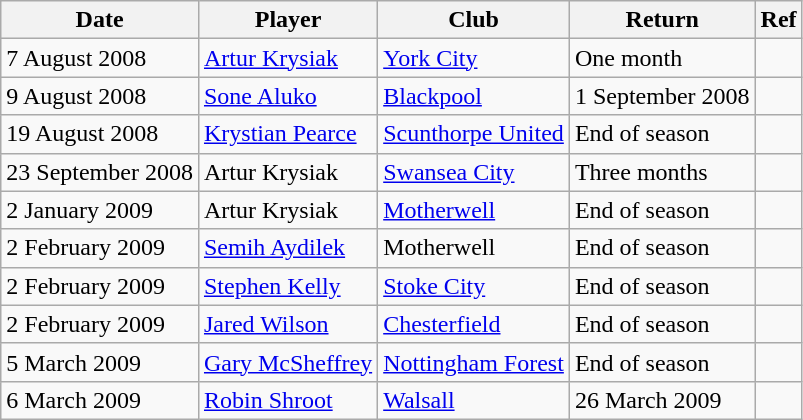<table class="wikitable">
<tr>
<th>Date</th>
<th>Player</th>
<th>Club</th>
<th>Return</th>
<th>Ref</th>
</tr>
<tr>
<td>7 August 2008</td>
<td><a href='#'>Artur Krysiak</a></td>
<td><a href='#'>York City</a></td>
<td>One month</td>
<td style="text-align: center"></td>
</tr>
<tr>
<td>9 August 2008</td>
<td><a href='#'>Sone Aluko</a></td>
<td><a href='#'>Blackpool</a></td>
<td>1 September 2008</td>
<td style="text-align: center"></td>
</tr>
<tr>
<td>19 August 2008</td>
<td><a href='#'>Krystian Pearce</a></td>
<td><a href='#'>Scunthorpe United</a></td>
<td>End of season</td>
<td style="text-align: center"></td>
</tr>
<tr>
<td>23 September 2008</td>
<td>Artur Krysiak</td>
<td><a href='#'>Swansea City</a></td>
<td>Three months</td>
<td style="text-align: center"></td>
</tr>
<tr>
<td>2 January 2009</td>
<td>Artur Krysiak</td>
<td><a href='#'>Motherwell</a></td>
<td>End of season</td>
<td style="text-align: center"></td>
</tr>
<tr>
<td>2 February 2009</td>
<td><a href='#'>Semih Aydilek</a></td>
<td>Motherwell</td>
<td>End of season</td>
<td style="text-align: center"></td>
</tr>
<tr>
<td>2 February 2009</td>
<td><a href='#'>Stephen Kelly</a></td>
<td><a href='#'>Stoke City</a></td>
<td>End of season</td>
<td style="text-align: center"></td>
</tr>
<tr>
<td>2 February 2009</td>
<td><a href='#'>Jared Wilson</a></td>
<td><a href='#'>Chesterfield</a></td>
<td>End of season</td>
<td style="text-align: center"></td>
</tr>
<tr>
<td>5 March 2009</td>
<td><a href='#'>Gary McSheffrey</a></td>
<td><a href='#'>Nottingham Forest</a></td>
<td>End of season</td>
<td style="text-align: center"></td>
</tr>
<tr>
<td>6 March 2009</td>
<td><a href='#'>Robin Shroot</a></td>
<td><a href='#'>Walsall</a></td>
<td>26 March 2009</td>
<td style="text-align: center"></td>
</tr>
</table>
